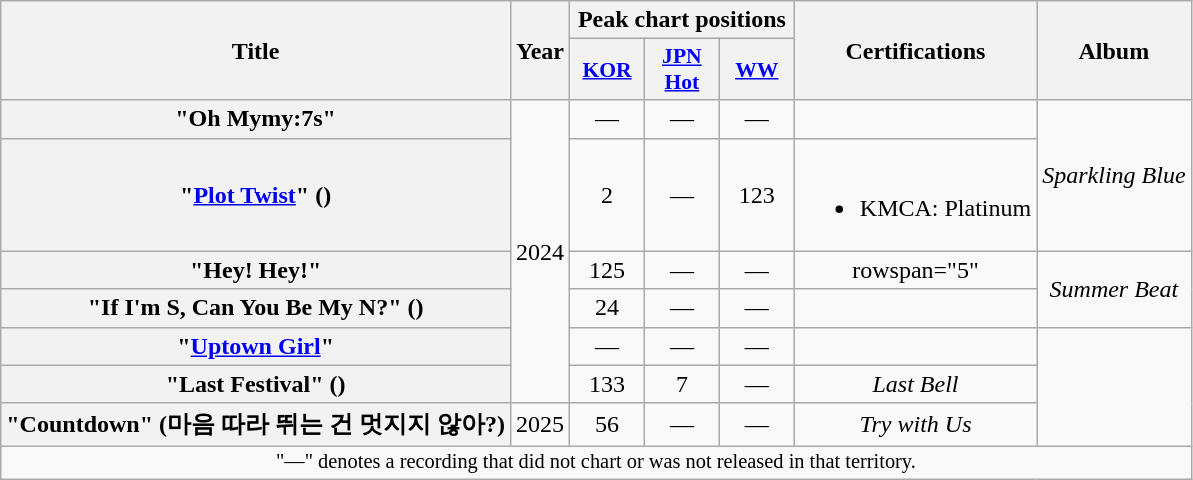<table class="wikitable plainrowheaders" style="text-align:center">
<tr>
<th scope="col" rowspan="2">Title</th>
<th scope="col" rowspan="2">Year</th>
<th scope="col" colspan="3">Peak chart positions</th>
<th scope="col" rowspan="2">Certifications</th>
<th scope="col" rowspan="2">Album</th>
</tr>
<tr>
<th scope="col" style="font-size:90%; width:3em"><a href='#'>KOR</a><br></th>
<th scope="col" style="font-size:90%; width:3em"><a href='#'>JPN<br>Hot</a><br></th>
<th scope="col" style="font-size:90%; width:3em"><a href='#'>WW</a><br></th>
</tr>
<tr>
<th scope="row">"Oh Mymy:7s"</th>
<td rowspan="6">2024</td>
<td>—</td>
<td>—</td>
<td>—</td>
<td></td>
<td rowspan="2"><em>Sparkling Blue</em></td>
</tr>
<tr>
<th scope="row">"<a href='#'>Plot Twist</a>" ()</th>
<td>2</td>
<td>—</td>
<td>123</td>
<td><br><ul><li>KMCA: Platinum </li></ul></td>
</tr>
<tr>
<th scope="row">"Hey! Hey!"</th>
<td>125</td>
<td>—</td>
<td>—</td>
<td>rowspan="5" </td>
<td rowspan="2"><em>Summer Beat</em></td>
</tr>
<tr>
<th scope="row">"If I'm S, Can You Be My N?" ()</th>
<td>24</td>
<td>—</td>
<td>—</td>
</tr>
<tr>
<th scope="row">"<a href='#'>Uptown Girl</a>"</th>
<td>—</td>
<td>—</td>
<td>—</td>
<td></td>
</tr>
<tr>
<th scope="row">"Last Festival" ()</th>
<td>133</td>
<td>7</td>
<td>—</td>
<td><em>Last Bell</em></td>
</tr>
<tr>
<th scope="row">"Countdown" (마음 따라 뛰는 건 멋지지 않아?)</th>
<td>2025</td>
<td>56</td>
<td>—</td>
<td>—</td>
<td><em>Try with Us</em></td>
</tr>
<tr>
<td colspan="7" style="font-size:85%">"—" denotes a recording that did not chart or was not released in that territory.</td>
</tr>
</table>
